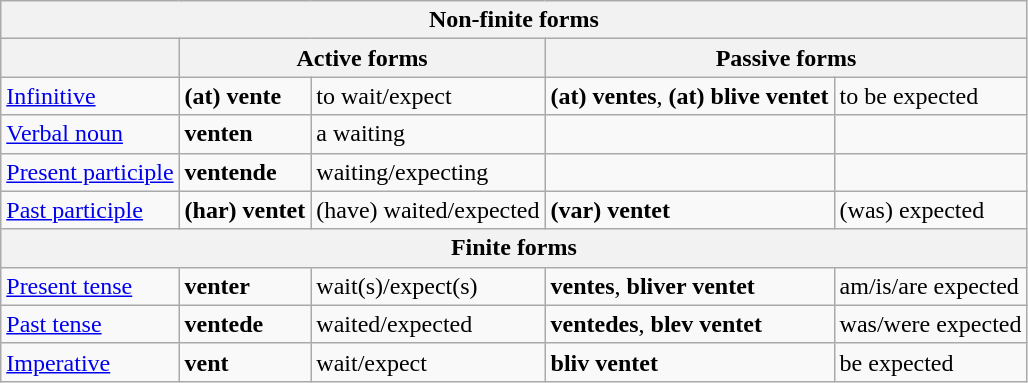<table class="wikitable">
<tr>
<th colspan="5">Non-finite forms</th>
</tr>
<tr>
<th></th>
<th colspan="2">Active forms</th>
<th colspan="2">Passive forms</th>
</tr>
<tr>
<td><a href='#'>Infinitive</a></td>
<td><strong>(at) vente</strong></td>
<td>to wait/expect</td>
<td><strong>(at) ventes</strong>, <strong>(at) blive ventet</strong></td>
<td>to be expected</td>
</tr>
<tr>
<td><a href='#'>Verbal noun</a></td>
<td><strong>venten</strong></td>
<td>a waiting</td>
<td></td>
<td></td>
</tr>
<tr>
<td><a href='#'>Present participle</a></td>
<td><strong>ventende</strong></td>
<td>waiting/expecting</td>
<td></td>
<td></td>
</tr>
<tr>
<td><a href='#'>Past participle</a></td>
<td><strong>(har) ventet</strong></td>
<td>(have) waited/expected</td>
<td><strong>(var) ventet</strong></td>
<td>(was) expected</td>
</tr>
<tr>
<th colspan="5">Finite forms</th>
</tr>
<tr>
<td><a href='#'>Present tense</a></td>
<td><strong>venter</strong></td>
<td>wait(s)/expect(s)</td>
<td><strong>ventes</strong>, <strong>bliver ventet</strong></td>
<td>am/is/are expected</td>
</tr>
<tr>
<td><a href='#'>Past tense</a></td>
<td><strong>ventede</strong></td>
<td>waited/expected</td>
<td><strong>ventedes</strong>, <strong>blev ventet</strong></td>
<td>was/were expected</td>
</tr>
<tr>
<td><a href='#'>Imperative</a></td>
<td><strong>vent</strong></td>
<td>wait/expect</td>
<td><strong>bliv ventet</strong></td>
<td>be expected</td>
</tr>
</table>
